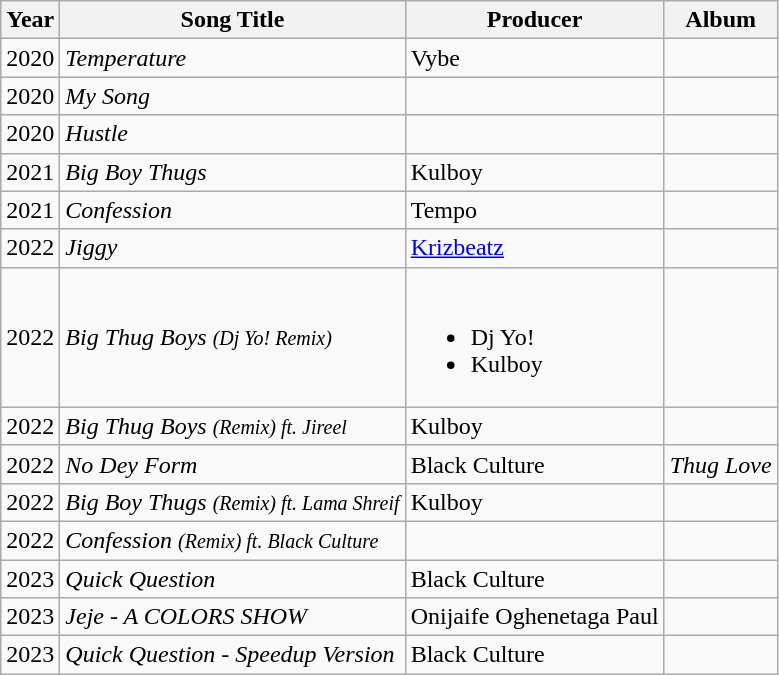<table class="wikitable">
<tr>
<th>Year</th>
<th>Song Title</th>
<th>Producer</th>
<th>Album</th>
</tr>
<tr>
<td>2020</td>
<td><em>Temperature</em></td>
<td>Vybe</td>
<td></td>
</tr>
<tr>
<td>2020</td>
<td><em>My Song</em></td>
<td></td>
<td></td>
</tr>
<tr>
<td>2020</td>
<td><em>Hustle</em></td>
<td></td>
<td></td>
</tr>
<tr>
<td>2021</td>
<td><em> Big Boy Thugs</em></td>
<td>Kulboy</td>
<td></td>
</tr>
<tr>
<td>2021</td>
<td><em>Confession</em></td>
<td>Tempo</td>
<td></td>
</tr>
<tr>
<td>2022</td>
<td><em>Jiggy</em></td>
<td><a href='#'>Krizbeatz</a></td>
<td></td>
</tr>
<tr>
<td>2022</td>
<td><em>Big Thug Boys <small>(Dj Yo! Remix)</small></em></td>
<td><br><ul><li>Dj Yo!</li><li>Kulboy</li></ul></td>
<td></td>
</tr>
<tr>
<td>2022</td>
<td><em>Big Thug Boys <small>(Remix) ft. Jireel</small></em></td>
<td>Kulboy</td>
<td></td>
</tr>
<tr>
<td>2022</td>
<td><em> No Dey Form</em></td>
<td>Black Culture</td>
<td><em>Thug Love</em></td>
</tr>
<tr>
<td>2022</td>
<td><em>Big Boy Thugs <small>(Remix) ft. Lama Shreif</small></em></td>
<td>Kulboy</td>
<td></td>
</tr>
<tr>
<td>2022</td>
<td><em>Confession <small>(Remix) ft. Black Culture</small></em></td>
<td></td>
<td></td>
</tr>
<tr>
<td>2023</td>
<td><em>Quick Question</em></td>
<td>Black Culture</td>
<td></td>
</tr>
<tr>
<td>2023</td>
<td><em>Jeje - A COLORS SHOW</em></td>
<td>Onijaife Oghenetaga Paul</td>
<td></td>
</tr>
<tr>
<td>2023</td>
<td><em>Quick Question - Speedup Version</em></td>
<td>Black Culture</td>
<td></td>
</tr>
</table>
